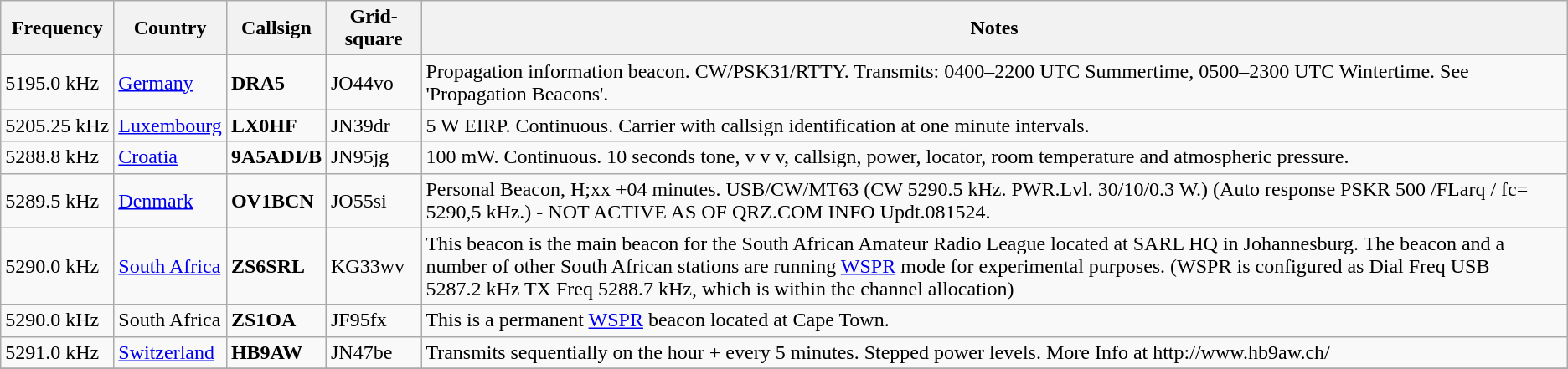<table class="wikitable sortable">
<tr>
<th>Frequency</th>
<th>Country</th>
<th>Callsign</th>
<th>Grid-square</th>
<th class="unsortable">Notes</th>
</tr>
<tr>
<td>5195.0 kHz</td>
<td><a href='#'>Germany</a></td>
<td><strong>DRA5</strong></td>
<td>JO44vo</td>
<td>Propagation information beacon. CW/PSK31/RTTY. Transmits: 0400–2200 UTC Summertime, 0500–2300 UTC Wintertime. See 'Propagation Beacons'.</td>
</tr>
<tr>
<td>5205.25 kHz</td>
<td><a href='#'>Luxembourg</a></td>
<td><strong>LX0HF</strong></td>
<td>JN39dr</td>
<td>5 W EIRP. Continuous. Carrier with callsign identification at one minute intervals.</td>
</tr>
<tr>
<td>5288.8 kHz</td>
<td><a href='#'>Croatia</a></td>
<td><strong>9A5ADI/B</strong></td>
<td>JN95jg</td>
<td>100 mW. Continuous. 10 seconds tone, v v v, callsign, power, locator, room temperature and atmospheric pressure.</td>
</tr>
<tr>
<td>5289.5 kHz</td>
<td><a href='#'>Denmark</a></td>
<td><strong>OV1BCN</strong></td>
<td>JO55si</td>
<td>Personal Beacon, H;xx +04 minutes. USB/CW/MT63 (CW 5290.5 kHz. PWR.Lvl. 30/10/0.3 W.) (Auto response PSKR 500 /FLarq / fc= 5290,5 kHz.) - NOT ACTIVE AS OF QRZ.COM INFO Updt.081524.</td>
</tr>
<tr>
<td>5290.0 kHz</td>
<td><a href='#'>South Africa</a></td>
<td><strong>ZS6SRL</strong></td>
<td>KG33wv</td>
<td>This beacon is the main beacon for the South African Amateur Radio League located at SARL HQ in Johannesburg. The beacon and a number of other South African stations are running <a href='#'>WSPR</a> mode for experimental purposes. (WSPR is configured as Dial Freq USB 5287.2 kHz TX Freq 5288.7 kHz, which is within the channel allocation)</td>
</tr>
<tr>
<td>5290.0 kHz</td>
<td>South Africa</td>
<td><strong>ZS1OA</strong></td>
<td>JF95fx</td>
<td>This is a permanent <a href='#'>WSPR</a> beacon located at Cape Town.</td>
</tr>
<tr>
<td>5291.0 kHz</td>
<td><a href='#'>Switzerland</a></td>
<td><strong>HB9AW</strong></td>
<td>JN47be</td>
<td>Transmits sequentially on the hour + every 5 minutes. Stepped power levels. More Info at http://www.hb9aw.ch/</td>
</tr>
<tr>
</tr>
</table>
